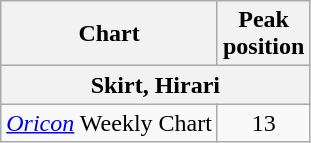<table class="wikitable">
<tr>
<th>Chart</th>
<th>Peak<br>position</th>
</tr>
<tr>
<th colspan="2">Skirt, Hirari</th>
</tr>
<tr>
<td><em><a href='#'>Oricon</a></em> Weekly Chart</td>
<td align="center">13</td>
</tr>
</table>
